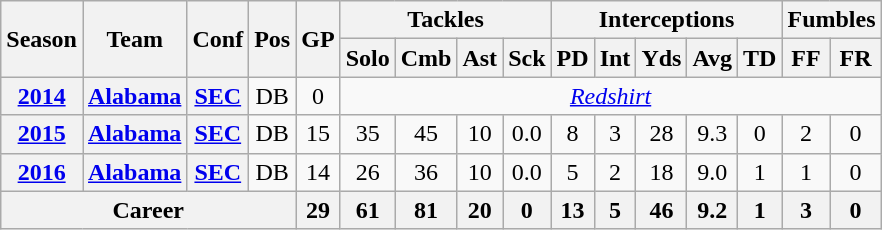<table class="wikitable" style="text-align:center;">
<tr>
<th rowspan="2">Season</th>
<th rowspan="2">Team</th>
<th rowspan="2">Conf</th>
<th rowspan="2">Pos</th>
<th rowspan="2">GP</th>
<th colspan="4">Tackles</th>
<th colspan="5">Interceptions</th>
<th colspan="2">Fumbles</th>
</tr>
<tr>
<th>Solo</th>
<th>Cmb</th>
<th>Ast</th>
<th>Sck</th>
<th>PD</th>
<th>Int</th>
<th>Yds</th>
<th>Avg</th>
<th>TD</th>
<th>FF</th>
<th>FR</th>
</tr>
<tr>
<th><a href='#'>2014</a></th>
<th><a href='#'>Alabama</a></th>
<th><a href='#'>SEC</a></th>
<td>DB</td>
<td>0</td>
<td colspan="11"> <em><a href='#'>Redshirt</a></em></td>
</tr>
<tr>
<th><a href='#'>2015</a></th>
<th><a href='#'>Alabama</a></th>
<th><a href='#'>SEC</a></th>
<td>DB</td>
<td>15</td>
<td>35</td>
<td>45</td>
<td>10</td>
<td>0.0</td>
<td>8</td>
<td>3</td>
<td>28</td>
<td>9.3</td>
<td>0</td>
<td>2</td>
<td>0</td>
</tr>
<tr>
<th><a href='#'>2016</a></th>
<th><a href='#'>Alabama</a></th>
<th><a href='#'>SEC</a></th>
<td>DB</td>
<td>14</td>
<td>26</td>
<td>36</td>
<td>10</td>
<td>0.0</td>
<td>5</td>
<td>2</td>
<td>18</td>
<td>9.0</td>
<td>1</td>
<td>1</td>
<td>0</td>
</tr>
<tr>
<th colspan="4">Career</th>
<th>29</th>
<th>61</th>
<th>81</th>
<th>20</th>
<th>0</th>
<th>13</th>
<th>5</th>
<th>46</th>
<th>9.2</th>
<th>1</th>
<th>3</th>
<th>0</th>
</tr>
</table>
